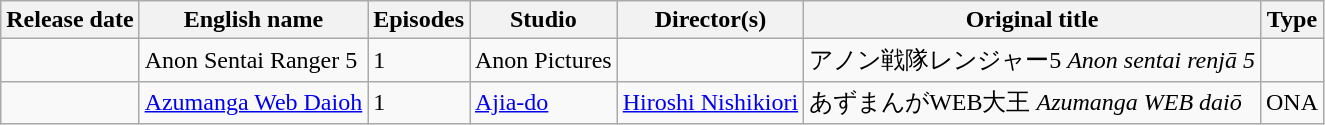<table class="wikitable sortable" border="1">
<tr>
<th>Release date</th>
<th>English name</th>
<th>Episodes</th>
<th>Studio</th>
<th>Director(s)</th>
<th>Original title</th>
<th>Type</th>
</tr>
<tr>
<td></td>
<td>Anon Sentai Ranger 5</td>
<td>1</td>
<td>Anon Pictures</td>
<td></td>
<td>アノン戦隊レンジャー5 <em>Anon sentai renjā 5</em></td>
<td></td>
</tr>
<tr>
<td></td>
<td><a href='#'>Azumanga Web Daioh</a></td>
<td>1</td>
<td><a href='#'>Ajia-do</a></td>
<td><a href='#'>Hiroshi Nishikiori</a></td>
<td>あずまんがWEB大王 <em>Azumanga WEB daiō</em></td>
<td>ONA</td>
</tr>
</table>
